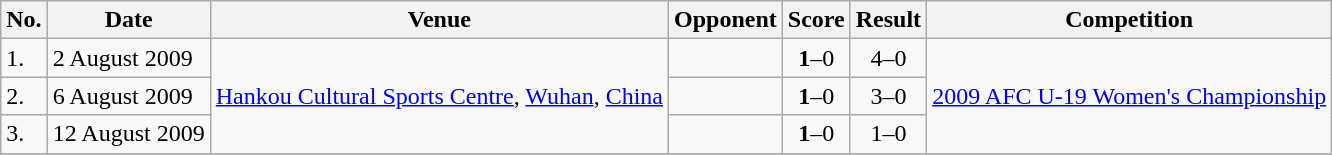<table class="wikitable">
<tr>
<th>No.</th>
<th>Date</th>
<th>Venue</th>
<th>Opponent</th>
<th>Score</th>
<th>Result</th>
<th>Competition</th>
</tr>
<tr>
<td>1.</td>
<td>2 August 2009</td>
<td rowspan=3><a href='#'>Hankou Cultural Sports Centre</a>, <a href='#'>Wuhan</a>, <a href='#'>China</a></td>
<td></td>
<td align=center><strong>1</strong>–0</td>
<td align=center>4–0</td>
<td rowspan=3><a href='#'>2009 AFC U-19 Women's Championship</a></td>
</tr>
<tr>
<td>2.</td>
<td>6 August 2009</td>
<td></td>
<td align=center><strong>1</strong>–0</td>
<td align=center>3–0</td>
</tr>
<tr>
<td>3.</td>
<td>12 August 2009</td>
<td></td>
<td align=center><strong>1</strong>–0</td>
<td align=center>1–0</td>
</tr>
<tr>
</tr>
</table>
